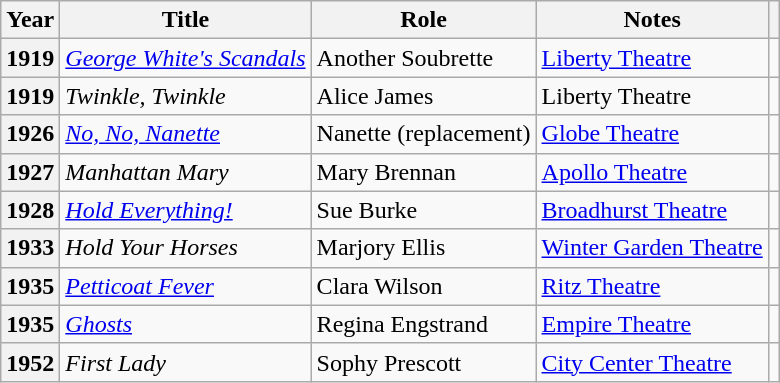<table class="wikitable plainrowheaders sortable" style="margin-right: 0;">
<tr>
<th scope="col">Year</th>
<th scope="col">Title</th>
<th scope="col">Role</th>
<th scope="col" class="unsortable">Notes</th>
<th scope="col" class="unsortable"></th>
</tr>
<tr>
<th scope="row">1919</th>
<td><em><a href='#'>George White's Scandals</a></em></td>
<td>Another Soubrette</td>
<td><a href='#'>Liberty Theatre</a></td>
<td style="text-align:center;"></td>
</tr>
<tr>
<th scope="row">1919</th>
<td><em>Twinkle, Twinkle</em></td>
<td>Alice James</td>
<td>Liberty Theatre</td>
<td style="text-align:center;"></td>
</tr>
<tr>
<th scope="row">1926</th>
<td><em><a href='#'>No, No, Nanette</a></em></td>
<td>Nanette (replacement)</td>
<td><a href='#'>Globe Theatre</a></td>
<td style="text-align:center;"></td>
</tr>
<tr>
<th scope="row">1927</th>
<td><em>Manhattan Mary</em></td>
<td>Mary Brennan</td>
<td><a href='#'>Apollo Theatre</a></td>
<td style="text-align:center;"></td>
</tr>
<tr>
<th scope="row">1928</th>
<td><em><a href='#'>Hold Everything!</a></em></td>
<td>Sue Burke</td>
<td><a href='#'>Broadhurst Theatre</a></td>
<td style="text-align:center;"></td>
</tr>
<tr>
<th scope="row">1933</th>
<td><em>Hold Your Horses</em></td>
<td>Marjory Ellis</td>
<td><a href='#'>Winter Garden Theatre</a></td>
<td style="text-align:center;"></td>
</tr>
<tr>
<th scope="row">1935</th>
<td><em><a href='#'>Petticoat Fever</a></em></td>
<td>Clara Wilson</td>
<td><a href='#'>Ritz Theatre</a></td>
<td style="text-align:center;"></td>
</tr>
<tr>
<th scope="row">1935</th>
<td><em><a href='#'>Ghosts</a></em></td>
<td>Regina Engstrand</td>
<td><a href='#'>Empire Theatre</a></td>
<td style="text-align:center;"></td>
</tr>
<tr>
<th scope="row">1952</th>
<td><em>First Lady</em></td>
<td>Sophy Prescott</td>
<td><a href='#'>City Center Theatre</a></td>
<td style="text-align:center;"></td>
</tr>
</table>
